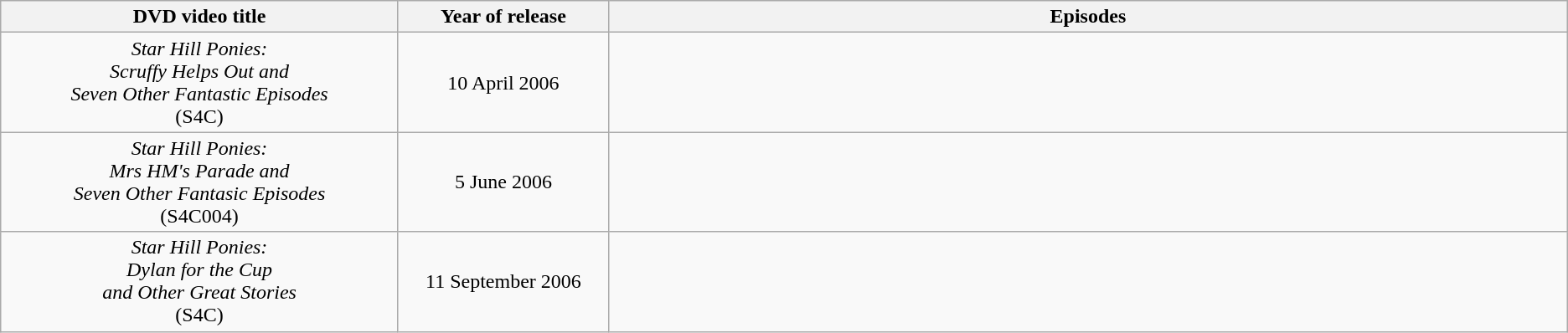<table class="wikitable">
<tr>
<th style="width:17%;">DVD video title</th>
<th style="width:9%;">Year of release</th>
<th style="width:41%;">Episodes</th>
</tr>
<tr>
<td align="center"><em>Star Hill Ponies:<br>Scruffy Helps Out and<br>Seven Other Fantastic Episodes</em><br>(S4C)</td>
<td align="center">10 April 2006</td>
<td align="center"></td>
</tr>
<tr>
<td align="center"><em>Star Hill Ponies:<br>Mrs HM's Parade and<br>Seven Other Fantasic Episodes</em><br>(S4C004)</td>
<td align="center">5 June 2006</td>
<td align="center"></td>
</tr>
<tr>
<td align="center"><em>Star Hill Ponies:<br>Dylan for the Cup<br>and Other Great Stories</em><br>(S4C)</td>
<td align="center">11 September 2006</td>
<td align="center"></td>
</tr>
</table>
